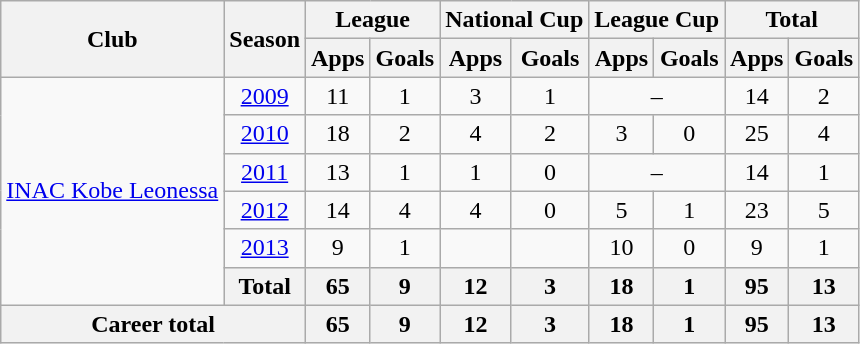<table class="wikitable" style="text-align: center;">
<tr>
<th rowspan="2">Club</th>
<th rowspan="2">Season</th>
<th colspan="2">League</th>
<th colspan="2">National Cup</th>
<th colspan="2">League Cup</th>
<th colspan="2">Total</th>
</tr>
<tr>
<th>Apps</th>
<th>Goals</th>
<th>Apps</th>
<th>Goals</th>
<th>Apps</th>
<th>Goals</th>
<th>Apps</th>
<th>Goals</th>
</tr>
<tr>
<td rowspan="6"><a href='#'>INAC Kobe Leonessa</a></td>
<td><a href='#'>2009</a></td>
<td>11</td>
<td>1</td>
<td>3</td>
<td>1</td>
<td colspan="2">–</td>
<td>14</td>
<td>2</td>
</tr>
<tr>
<td><a href='#'>2010</a></td>
<td>18</td>
<td>2</td>
<td>4</td>
<td>2</td>
<td>3</td>
<td>0</td>
<td>25</td>
<td>4</td>
</tr>
<tr>
<td><a href='#'>2011</a></td>
<td>13</td>
<td>1</td>
<td>1</td>
<td>0</td>
<td colspan="2">–</td>
<td>14</td>
<td>1</td>
</tr>
<tr>
<td><a href='#'>2012</a></td>
<td>14</td>
<td>4</td>
<td>4</td>
<td>0</td>
<td>5</td>
<td>1</td>
<td>23</td>
<td>5</td>
</tr>
<tr>
<td><a href='#'>2013</a></td>
<td>9</td>
<td>1</td>
<td></td>
<td></td>
<td>10</td>
<td>0</td>
<td>9</td>
<td>1</td>
</tr>
<tr>
<th>Total</th>
<th>65</th>
<th>9</th>
<th>12</th>
<th>3</th>
<th>18</th>
<th>1</th>
<th>95</th>
<th>13</th>
</tr>
<tr>
<th colspan="2">Career total</th>
<th>65</th>
<th>9</th>
<th>12</th>
<th>3</th>
<th>18</th>
<th>1</th>
<th>95</th>
<th>13</th>
</tr>
</table>
